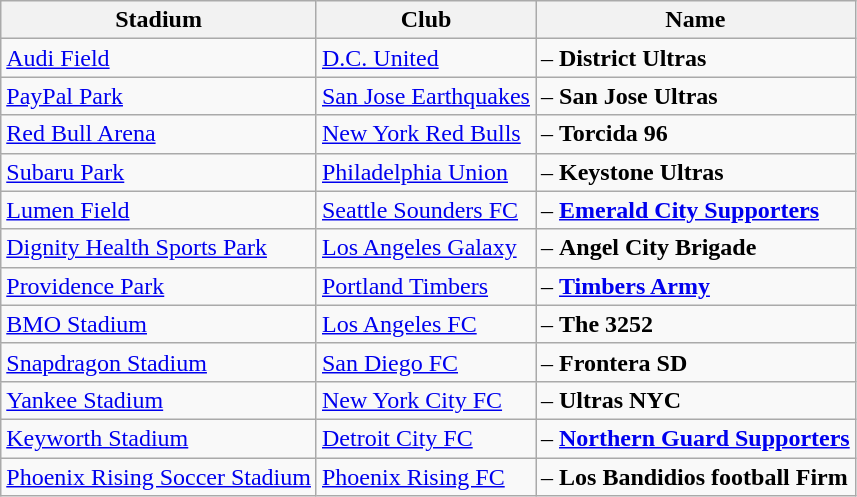<table class="wikitable">
<tr>
<th>Stadium</th>
<th>Club</th>
<th>Name</th>
</tr>
<tr>
<td style="text-align:left;"><a href='#'>Audi Field</a></td>
<td><a href='#'>D.C. United</a></td>
<td>– <strong>District Ultras</strong></td>
</tr>
<tr>
<td style="text-align:left;"><a href='#'>PayPal Park</a></td>
<td><a href='#'>San Jose Earthquakes</a></td>
<td>– <strong>San Jose Ultras</strong></td>
</tr>
<tr>
<td style="text-align:left;"><a href='#'>Red Bull Arena</a></td>
<td><a href='#'>New York Red Bulls</a></td>
<td>– <strong>Torcida 96</strong></td>
</tr>
<tr>
<td style="text-align:left;"><a href='#'>Subaru Park</a></td>
<td><a href='#'>Philadelphia Union</a></td>
<td>– <strong>Keystone Ultras </strong></td>
</tr>
<tr>
<td style="text-align:left;"><a href='#'>Lumen Field</a></td>
<td><a href='#'>Seattle Sounders FC</a></td>
<td>– <strong><a href='#'>Emerald City Supporters</a></strong></td>
</tr>
<tr>
<td style="text-align:left;"><a href='#'>Dignity Health Sports Park</a></td>
<td><a href='#'>Los Angeles Galaxy</a></td>
<td>– <strong>Angel City Brigade</strong></td>
</tr>
<tr>
<td style="text-align:left;"><a href='#'>Providence Park</a></td>
<td><a href='#'>Portland Timbers</a></td>
<td>– <strong><a href='#'>Timbers Army</a></strong></td>
</tr>
<tr>
<td style="text-align:left;"><a href='#'>BMO Stadium</a></td>
<td><a href='#'>Los Angeles FC</a></td>
<td>– <strong>The 3252</strong></td>
</tr>
<tr>
<td style="text-align:left;"><a href='#'>Snapdragon Stadium</a></td>
<td><a href='#'>San Diego FC</a></td>
<td>– <strong>Frontera SD</strong></td>
</tr>
<tr>
<td style="text-align:left;"><a href='#'>Yankee Stadium</a></td>
<td><a href='#'>New York City FC</a></td>
<td>– <strong>Ultras NYC</strong></td>
</tr>
<tr>
<td><a href='#'>Keyworth Stadium</a></td>
<td><a href='#'>Detroit City FC</a></td>
<td>– <strong><a href='#'>Northern Guard Supporters</a></strong></td>
</tr>
<tr>
<td><a href='#'>Phoenix Rising Soccer Stadium</a></td>
<td><a href='#'>Phoenix Rising FC</a></td>
<td>– <strong>Los Bandidios football Firm</strong></td>
</tr>
</table>
